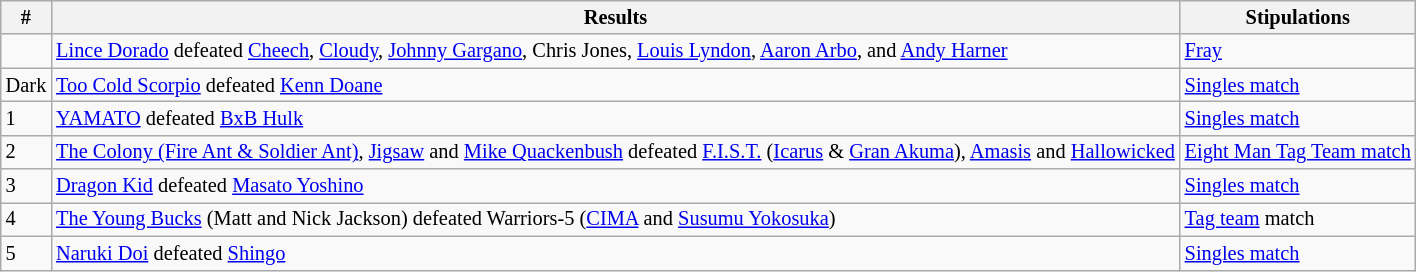<table style="font-size: 85%" class="wikitable">
<tr>
<th><strong>#</strong></th>
<th><strong>Results</strong></th>
<th><strong>Stipulations</strong><br></th>
</tr>
<tr>
<td></td>
<td><a href='#'>Lince Dorado</a> defeated <a href='#'>Cheech</a>, <a href='#'>Cloudy</a>, <a href='#'>Johnny Gargano</a>, Chris Jones, <a href='#'>Louis Lyndon</a>, <a href='#'>Aaron Arbo</a>, and <a href='#'>Andy Harner</a></td>
<td><a href='#'>Fray</a></td>
</tr>
<tr>
<td>Dark</td>
<td><a href='#'>Too Cold Scorpio</a> defeated <a href='#'>Kenn Doane</a></td>
<td><a href='#'>Singles match</a></td>
</tr>
<tr>
<td>1</td>
<td><a href='#'>YAMATO</a> defeated <a href='#'>BxB Hulk</a></td>
<td><a href='#'>Singles match</a></td>
</tr>
<tr>
<td>2</td>
<td><a href='#'>The Colony (Fire Ant & Soldier Ant)</a>, <a href='#'>Jigsaw</a> and <a href='#'>Mike Quackenbush</a> defeated <a href='#'>F.I.S.T.</a> (<a href='#'>Icarus</a> & <a href='#'>Gran Akuma</a>), <a href='#'>Amasis</a> and <a href='#'>Hallowicked</a></td>
<td><a href='#'>Eight Man Tag Team match</a></td>
</tr>
<tr>
<td>3</td>
<td><a href='#'>Dragon Kid</a> defeated <a href='#'>Masato Yoshino</a></td>
<td><a href='#'>Singles match</a></td>
</tr>
<tr>
<td>4</td>
<td><a href='#'>The Young Bucks</a> (Matt and Nick Jackson) defeated Warriors-5 (<a href='#'>CIMA</a> and <a href='#'>Susumu Yokosuka</a>)</td>
<td><a href='#'>Tag team</a> match</td>
</tr>
<tr>
<td>5</td>
<td><a href='#'>Naruki Doi</a> defeated <a href='#'>Shingo</a></td>
<td><a href='#'>Singles match</a></td>
</tr>
</table>
